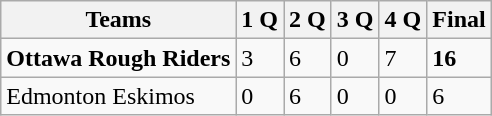<table class="wikitable">
<tr>
<th>Teams</th>
<th>1 Q</th>
<th>2 Q</th>
<th>3 Q</th>
<th>4 Q</th>
<th>Final</th>
</tr>
<tr>
<td><strong>Ottawa Rough Riders</strong></td>
<td>3</td>
<td>6</td>
<td>0</td>
<td>7</td>
<td><strong>16</strong></td>
</tr>
<tr>
<td>Edmonton Eskimos</td>
<td>0</td>
<td>6</td>
<td>0</td>
<td>0</td>
<td>6</td>
</tr>
</table>
